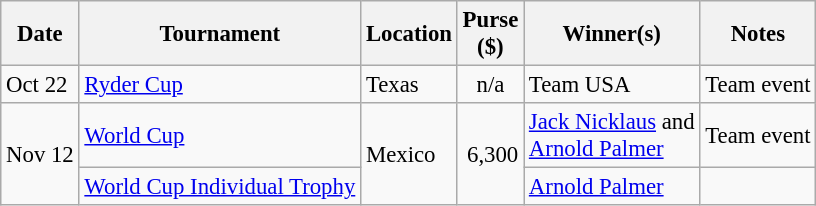<table class="wikitable" style="font-size:95%">
<tr>
<th>Date</th>
<th>Tournament</th>
<th>Location</th>
<th>Purse<br>($)</th>
<th>Winner(s)</th>
<th>Notes</th>
</tr>
<tr>
<td>Oct 22</td>
<td><a href='#'>Ryder Cup</a></td>
<td>Texas</td>
<td align=center>n/a</td>
<td> Team USA</td>
<td>Team event</td>
</tr>
<tr>
<td rowspan=2>Nov 12</td>
<td><a href='#'>World Cup</a></td>
<td rowspan=2>Mexico</td>
<td rowspan=2 align=right>6,300</td>
<td> <a href='#'>Jack Nicklaus</a> and<br> <a href='#'>Arnold Palmer</a></td>
<td>Team event</td>
</tr>
<tr>
<td><a href='#'>World Cup Individual Trophy</a></td>
<td> <a href='#'>Arnold Palmer</a></td>
<td></td>
</tr>
</table>
